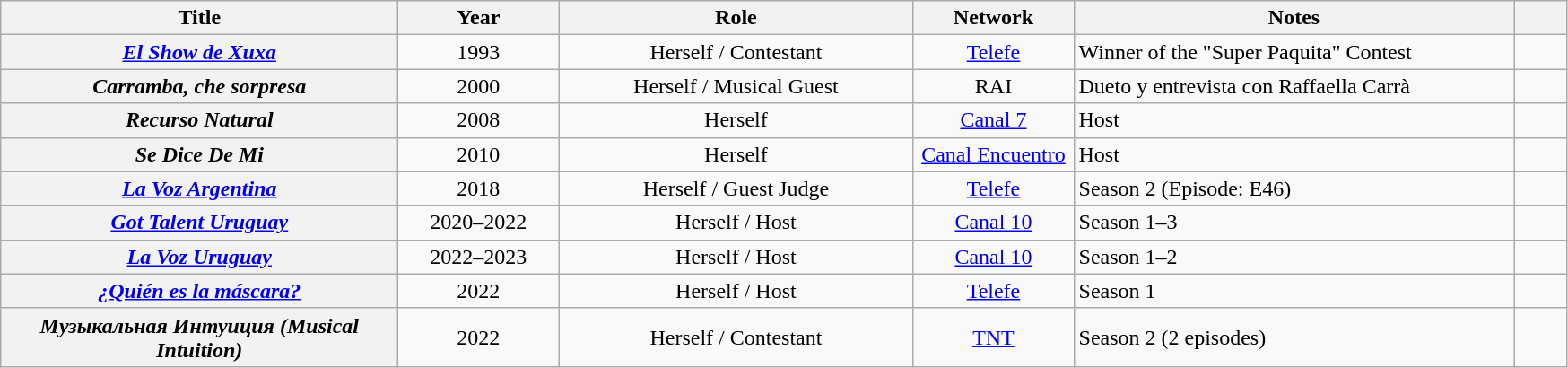<table class="wikitable sortable plainrowheaders" style="text-align:center;">
<tr>
<th scope="col" style="width: 18em;">Title</th>
<th scope="col" style="width: 7em;">Year</th>
<th scope="col" style="width: 16em;">Role</th>
<th scope="col" style="width: 7em;">Network</th>
<th scope="col" style="width: 20em;" class="unsortable">Notes</th>
<th scope="col" style="width: 2em;" class="unsortable"></th>
</tr>
<tr>
<th scope="row"><em><a href='#'>El Show de Xuxa</a></em></th>
<td>1993</td>
<td>Herself / Contestant</td>
<td><a href='#'>Telefe</a></td>
<td style="text-align:left;">Winner of the "Super Paquita" Contest</td>
<td></td>
</tr>
<tr>
<th scope="row"><em>Carramba, che sorpresa</em></th>
<td>2000</td>
<td>Herself / Musical Guest</td>
<td>RAI</td>
<td style="text-align:left;">Dueto y entrevista con Raffaella Carrà</td>
<td></td>
</tr>
<tr>
<th scope="row"><em>Recurso Natural</em></th>
<td>2008</td>
<td>Herself</td>
<td><a href='#'>Canal 7</a></td>
<td style="text-align:left;">Host</td>
<td></td>
</tr>
<tr>
<th scope="row"><em>Se Dice De Mi</em></th>
<td>2010</td>
<td>Herself</td>
<td><a href='#'>Canal Encuentro</a></td>
<td style="text-align:left;">Host</td>
<td></td>
</tr>
<tr>
<th scope="row"><em><a href='#'>La Voz Argentina</a></em></th>
<td>2018</td>
<td>Herself / Guest Judge</td>
<td><a href='#'>Telefe</a></td>
<td style="text-align:left;">Season 2 (Episode: E46)</td>
<td></td>
</tr>
<tr>
<th scope="row"><em><a href='#'>Got Talent Uruguay</a></em></th>
<td>2020–2022</td>
<td>Herself / Host</td>
<td><a href='#'>Canal 10</a></td>
<td style="text-align:left;">Season 1–3</td>
<td></td>
</tr>
<tr>
<th scope="row"><em><a href='#'>La Voz Uruguay</a></em></th>
<td>2022–2023</td>
<td>Herself / Host</td>
<td><a href='#'>Canal 10</a></td>
<td style="text-align:left;">Season 1–2</td>
<td></td>
</tr>
<tr>
<th scope="row"><em><a href='#'>¿Quién es la máscara?</a></em></th>
<td>2022</td>
<td>Herself / Host</td>
<td><a href='#'>Telefe</a></td>
<td style="text-align:left;">Season 1</td>
<td></td>
</tr>
<tr>
<th scope="row"><em>Музыкальная Интуиция (Musical Intuition)</em></th>
<td>2022</td>
<td>Herself / Contestant</td>
<td><a href='#'>ТNT</a></td>
<td style="text-align:left;">Season 2 (2 episodes)</td>
<td></td>
</tr>
</table>
